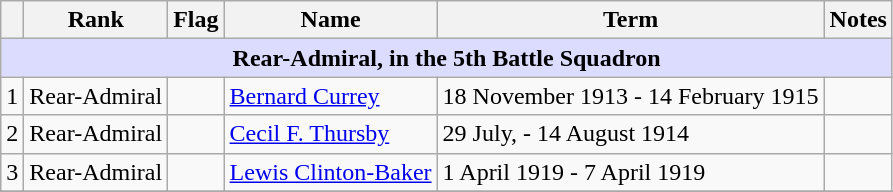<table class="wikitable">
<tr>
<th></th>
<th>Rank</th>
<th>Flag</th>
<th>Name</th>
<th>Term</th>
<th>Notes</th>
</tr>
<tr>
<td colspan="6" align="center" style="background:#dcdcfe;"><strong>Rear-Admiral, in the 5th Battle Squadron</strong></td>
</tr>
<tr>
<td>1</td>
<td>Rear-Admiral</td>
<td></td>
<td><a href='#'>Bernard Currey</a></td>
<td>18 November 1913 - 14 February 1915</td>
<td></td>
</tr>
<tr>
<td>2</td>
<td>Rear-Admiral</td>
<td></td>
<td><a href='#'>Cecil F. Thursby</a></td>
<td>29 July, - 14 August 1914</td>
<td></td>
</tr>
<tr>
<td>3</td>
<td>Rear-Admiral</td>
<td></td>
<td><a href='#'>Lewis Clinton-Baker</a></td>
<td>1 April 1919 - 7 April 1919</td>
<td></td>
</tr>
<tr>
</tr>
</table>
